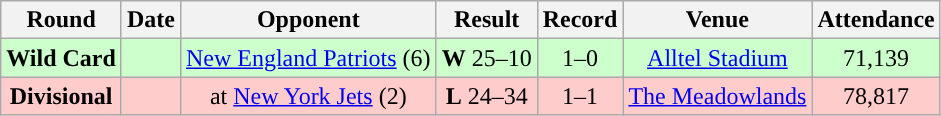<table class="wikitable" style="text-align:center">
<tr>
<th>Round</th>
<th>Date</th>
<th>Opponent</th>
<th>Result</th>
<th>Record</th>
<th>Venue</th>
<th>Attendance</th>
</tr>
<tr style="background: #cfc;">
<td><strong>Wild Card</strong></td>
<td></td>
<td><a href='#'>New England Patriots</a> (6)</td>
<td><strong>W</strong> 25–10</td>
<td>1–0</td>
<td><a href='#'>Alltel Stadium</a></td>
<td>71,139</td>
</tr>
<tr style="background: #fcc;">
<td><strong>Divisional</strong></td>
<td></td>
<td>at <a href='#'>New York Jets</a> (2)</td>
<td><strong>L</strong> 24–34</td>
<td>1–1</td>
<td><a href='#'>The Meadowlands</a></td>
<td>78,817</td>
</tr>
</table>
